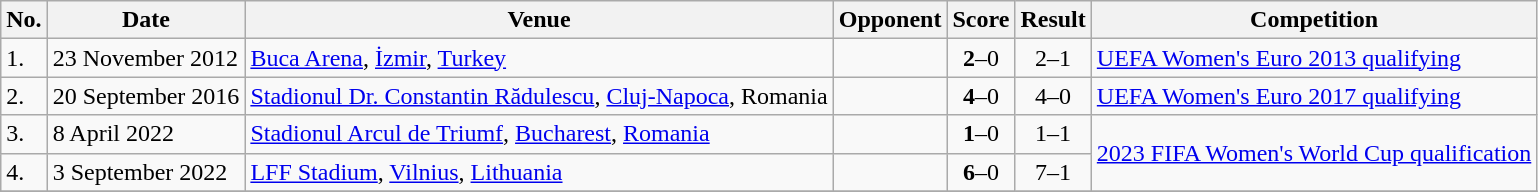<table class="wikitable">
<tr>
<th>No.</th>
<th>Date</th>
<th>Venue</th>
<th>Opponent</th>
<th>Score</th>
<th>Result</th>
<th>Competition</th>
</tr>
<tr>
<td>1.</td>
<td>23 November 2012</td>
<td><a href='#'>Buca Arena</a>, <a href='#'>İzmir</a>, <a href='#'>Turkey</a></td>
<td></td>
<td align=center><strong>2</strong>–0</td>
<td align=center>2–1</td>
<td><a href='#'>UEFA Women's Euro 2013 qualifying</a></td>
</tr>
<tr>
<td>2.</td>
<td>20 September 2016</td>
<td><a href='#'>Stadionul Dr. Constantin Rădulescu</a>, <a href='#'>Cluj-Napoca</a>, Romania</td>
<td></td>
<td align=center><strong>4</strong>–0</td>
<td align=center>4–0</td>
<td><a href='#'>UEFA Women's Euro 2017 qualifying</a></td>
</tr>
<tr>
<td>3.</td>
<td>8 April 2022</td>
<td><a href='#'>Stadionul Arcul de Triumf</a>, <a href='#'>Bucharest</a>, <a href='#'>Romania</a></td>
<td></td>
<td align=center><strong>1</strong>–0</td>
<td align=center>1–1</td>
<td rowspan=2><a href='#'>2023 FIFA Women's World Cup qualification</a></td>
</tr>
<tr>
<td>4.</td>
<td>3 September 2022</td>
<td><a href='#'>LFF Stadium</a>, <a href='#'>Vilnius</a>, <a href='#'>Lithuania</a></td>
<td></td>
<td align=center><strong>6</strong>–0</td>
<td align=center>7–1</td>
</tr>
<tr>
</tr>
</table>
